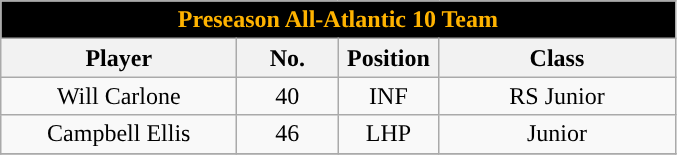<table class="wikitable" style="text-align:center">
<tr>
<td colspan="5" style= "background: #000000; color:#FFB300"><strong>Preseason All-Atlantic 10 Team</strong></td>
</tr>
<tr>
<th style="width:150px; ">Player</th>
<th style="width:60px; ">No.</th>
<th style="width:60px; ">Position</th>
<th style="width:150px; ">Class</th>
</tr>
<tr>
<td>Will Carlone</td>
<td>40</td>
<td>INF</td>
<td>RS Junior</td>
</tr>
<tr>
<td>Campbell Ellis</td>
<td>46</td>
<td>LHP</td>
<td>Junior</td>
</tr>
<tr>
</tr>
</table>
